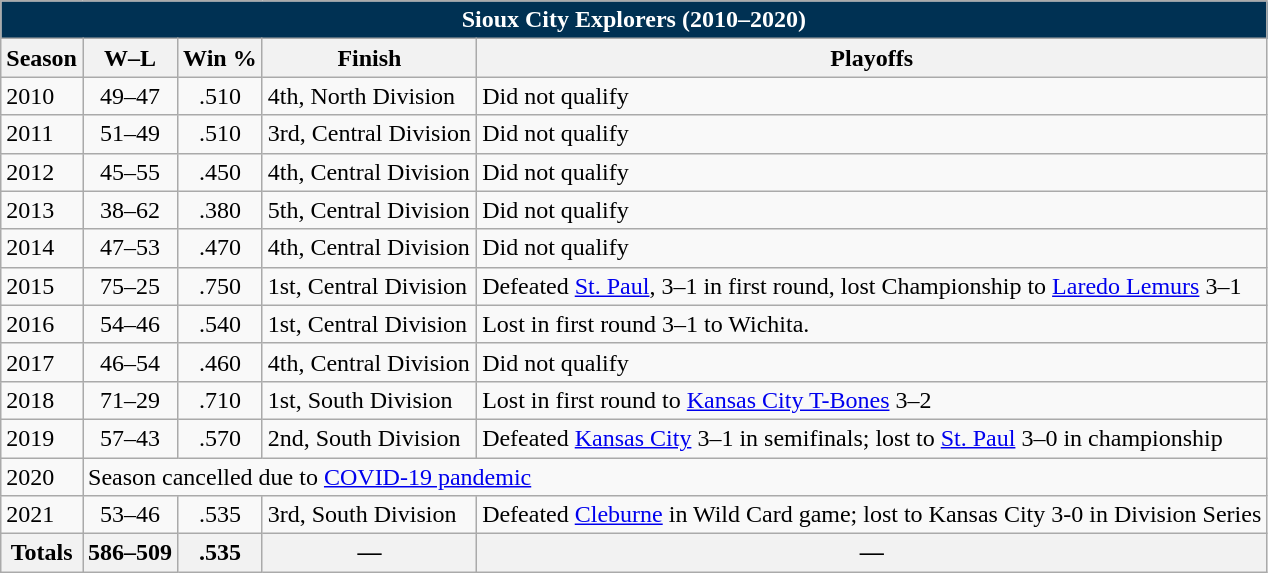<table class="wikitable">
<tr>
<th colspan="5"  style="background:#003153; color:white;">Sioux City Explorers (2010–2020)</th>
</tr>
<tr>
<th>Season</th>
<th>W–L</th>
<th>Win %</th>
<th>Finish</th>
<th>Playoffs</th>
</tr>
<tr>
<td>2010</td>
<td align="center">49–47</td>
<td align="center">.510</td>
<td>4th, North Division</td>
<td>Did not qualify</td>
</tr>
<tr>
<td>2011</td>
<td align="center">51–49</td>
<td align="center">.510</td>
<td>3rd, Central Division</td>
<td>Did not qualify</td>
</tr>
<tr>
<td>2012</td>
<td align="center">45–55</td>
<td align="center">.450</td>
<td>4th, Central Division</td>
<td>Did not qualify</td>
</tr>
<tr>
<td>2013</td>
<td align="center">38–62</td>
<td align="center">.380</td>
<td>5th, Central Division</td>
<td>Did not qualify</td>
</tr>
<tr>
<td>2014</td>
<td align="center">47–53</td>
<td align="center">.470</td>
<td>4th, Central Division</td>
<td>Did not qualify</td>
</tr>
<tr>
<td>2015</td>
<td align="center">75–25</td>
<td align="center">.750</td>
<td>1st, Central Division</td>
<td>Defeated <a href='#'>St. Paul</a>, 3–1 in first round, lost Championship to <a href='#'>Laredo Lemurs</a>  3–1</td>
</tr>
<tr>
<td>2016</td>
<td align="center">54–46</td>
<td align="center">.540</td>
<td>1st, Central Division</td>
<td>Lost in first round 3–1 to Wichita.</td>
</tr>
<tr>
<td>2017</td>
<td align="center">46–54</td>
<td align="center">.460</td>
<td>4th, Central Division</td>
<td>Did not qualify</td>
</tr>
<tr>
<td>2018</td>
<td align="center">71–29</td>
<td align="center">.710</td>
<td>1st, South Division</td>
<td>Lost in first round to <a href='#'>Kansas City T-Bones</a> 3–2</td>
</tr>
<tr>
<td>2019</td>
<td align="center">57–43</td>
<td align="center">.570</td>
<td>2nd, South Division</td>
<td>Defeated <a href='#'>Kansas City</a> 3–1 in semifinals; lost to <a href='#'>St. Paul</a> 3–0 in championship</td>
</tr>
<tr>
<td>2020</td>
<td colspan="4">Season cancelled due to <a href='#'>COVID-19 pandemic</a></td>
</tr>
<tr>
<td>2021</td>
<td align="center">53–46</td>
<td align="center">.535</td>
<td>3rd, South Division</td>
<td>Defeated <a href='#'>Cleburne</a> in Wild Card game; lost to Kansas City 3-0 in Division Series</td>
</tr>
<tr>
<th>Totals</th>
<th>586–509</th>
<th>.535</th>
<th>—</th>
<th>—</th>
</tr>
</table>
